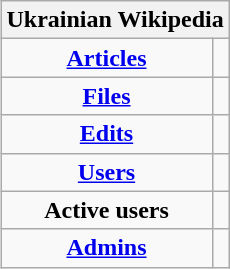<table class="wikitable sortable" align=right style="text-align: center;">
<tr>
<th colspan=4>Ukrainian Wikipedia </th>
</tr>
<tr>
<td><strong><a href='#'>Articles</a></strong></td>
<td></td>
</tr>
<tr>
<td><strong><a href='#'>Files</a></strong></td>
<td></td>
</tr>
<tr>
<td><strong><a href='#'>Edits</a></strong></td>
<td></td>
</tr>
<tr>
<td><strong><a href='#'>Users</a></strong></td>
<td></td>
</tr>
<tr>
<td><strong>Active users</strong></td>
<td></td>
</tr>
<tr>
<td><strong><a href='#'>Admins</a></strong></td>
<td></td>
</tr>
</table>
